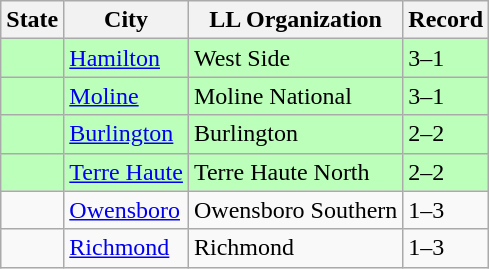<table class="wikitable">
<tr>
<th>State</th>
<th>City</th>
<th>LL Organization</th>
<th>Record</th>
</tr>
<tr bgcolor=#bbffbb>
<td><strong></strong></td>
<td><a href='#'>Hamilton</a></td>
<td>West Side</td>
<td>3–1</td>
</tr>
<tr bgcolor=#bbffbb>
<td><strong></strong></td>
<td><a href='#'>Moline</a></td>
<td>Moline National</td>
<td>3–1</td>
</tr>
<tr bgcolor=#bbffbb>
<td><strong></strong></td>
<td><a href='#'>Burlington</a></td>
<td>Burlington</td>
<td>2–2</td>
</tr>
<tr bgcolor=#bbffbb>
<td><strong></strong></td>
<td><a href='#'>Terre Haute</a></td>
<td>Terre Haute North</td>
<td>2–2</td>
</tr>
<tr>
<td><strong></strong></td>
<td><a href='#'>Owensboro</a></td>
<td>Owensboro Southern</td>
<td>1–3</td>
</tr>
<tr>
<td><strong></strong></td>
<td><a href='#'>Richmond</a></td>
<td>Richmond</td>
<td>1–3</td>
</tr>
</table>
